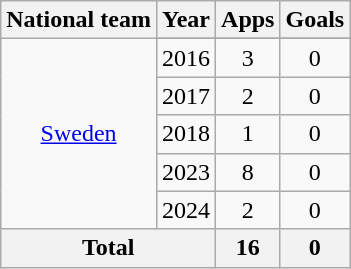<table class="wikitable" style="text-align:center">
<tr>
<th>National team</th>
<th>Year</th>
<th>Apps</th>
<th>Goals</th>
</tr>
<tr>
<td rowspan="6"><a href='#'>Sweden</a></td>
</tr>
<tr>
<td>2016</td>
<td>3</td>
<td>0</td>
</tr>
<tr>
<td>2017</td>
<td>2</td>
<td>0</td>
</tr>
<tr>
<td>2018</td>
<td>1</td>
<td>0</td>
</tr>
<tr>
<td>2023</td>
<td>8</td>
<td>0</td>
</tr>
<tr>
<td>2024</td>
<td>2</td>
<td>0</td>
</tr>
<tr>
<th colspan="2">Total</th>
<th>16</th>
<th>0</th>
</tr>
</table>
